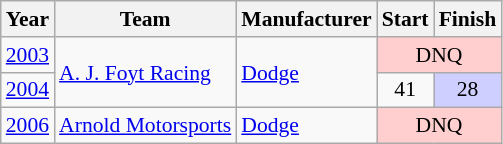<table class="wikitable" style="font-size: 90%;">
<tr>
<th>Year</th>
<th>Team</th>
<th>Manufacturer</th>
<th>Start</th>
<th>Finish</th>
</tr>
<tr>
<td><a href='#'>2003</a></td>
<td rowspan=2 nowrap><a href='#'>A. J. Foyt Racing</a></td>
<td rowspan=2><a href='#'>Dodge</a></td>
<td colspan=2 align=center style="background:#FFCFCF;">DNQ</td>
</tr>
<tr>
<td><a href='#'>2004</a></td>
<td align=center>41</td>
<td align=center style="background:#CFCFFF;">28</td>
</tr>
<tr>
<td><a href='#'>2006</a></td>
<td nowrap><a href='#'>Arnold Motorsports</a></td>
<td><a href='#'>Dodge</a></td>
<td colspan=2 align=center style="background:#FFCFCF;">DNQ</td>
</tr>
</table>
